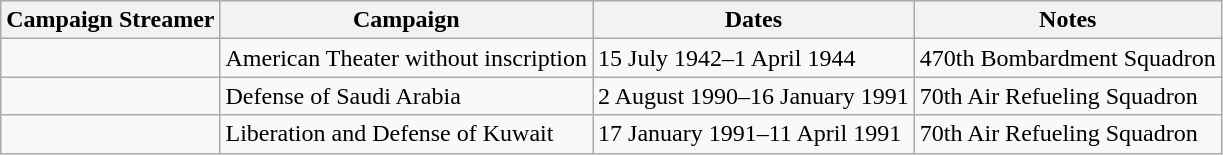<table class="wikitable">
<tr style="background:#efefef;">
<th>Campaign Streamer</th>
<th>Campaign</th>
<th>Dates</th>
<th>Notes</th>
</tr>
<tr>
<td></td>
<td>American Theater without inscription</td>
<td>15 July 1942–1 April 1944</td>
<td>470th Bombardment Squadron</td>
</tr>
<tr>
<td></td>
<td>Defense of Saudi Arabia</td>
<td>2 August 1990–16 January 1991</td>
<td>70th Air Refueling Squadron</td>
</tr>
<tr>
<td></td>
<td>Liberation and Defense of Kuwait</td>
<td>17 January 1991–11 April 1991</td>
<td>70th Air Refueling Squadron</td>
</tr>
</table>
